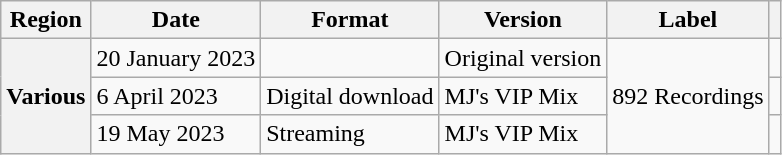<table class="wikitable plainrowheaders">
<tr>
<th scope="col">Region</th>
<th scope="col">Date</th>
<th scope="col">Format</th>
<th scope="col">Version</th>
<th scope="col">Label</th>
<th scope="col"></th>
</tr>
<tr>
<th scope="row" rowspan="3">Various</th>
<td>20 January 2023</td>
<td></td>
<td>Original version</td>
<td rowspan="3">892 Recordings</td>
<td></td>
</tr>
<tr>
<td>6 April 2023</td>
<td>Digital download</td>
<td>MJ's VIP Mix</td>
<td></td>
</tr>
<tr>
<td>19 May 2023</td>
<td>Streaming</td>
<td>MJ's VIP Mix</td>
<td></td>
</tr>
</table>
